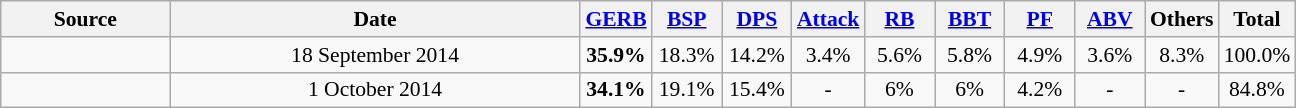<table class="wikitable sortable" style="text-align:center; font-size:90%; min-width:60em">
<tr>
<th>Source</th>
<th>Date</th>
<th style="width:40px"><a href='#'>GERB</a></th>
<th style="width:40px"><a href='#'>BSP</a></th>
<th style="width:40px"><a href='#'>DPS</a></th>
<th style="width:40px"><a href='#'>Attack</a></th>
<th style="width:40px"><a href='#'>RB</a></th>
<th style="width:40px"><a href='#'>BBT</a></th>
<th style="width:40px"><a href='#'>PF</a></th>
<th style="width:40px"><a href='#'>ABV</a></th>
<th style="width:40px">Others</th>
<th style="width:40px">Total</th>
</tr>
<tr>
<td align=left></td>
<td>18 September 2014</td>
<td><strong>35.9%</strong></td>
<td>18.3%</td>
<td>14.2%</td>
<td>3.4%</td>
<td>5.6%</td>
<td>5.8%</td>
<td>4.9%</td>
<td>3.6%</td>
<td>8.3%</td>
<td>100.0%</td>
</tr>
<tr>
<td align=left></td>
<td>1 October 2014</td>
<td><strong>34.1%</strong></td>
<td>19.1%</td>
<td>15.4%</td>
<td>-</td>
<td>6%</td>
<td>6%</td>
<td>4.2%</td>
<td>-</td>
<td>-</td>
<td>84.8%</td>
</tr>
</table>
